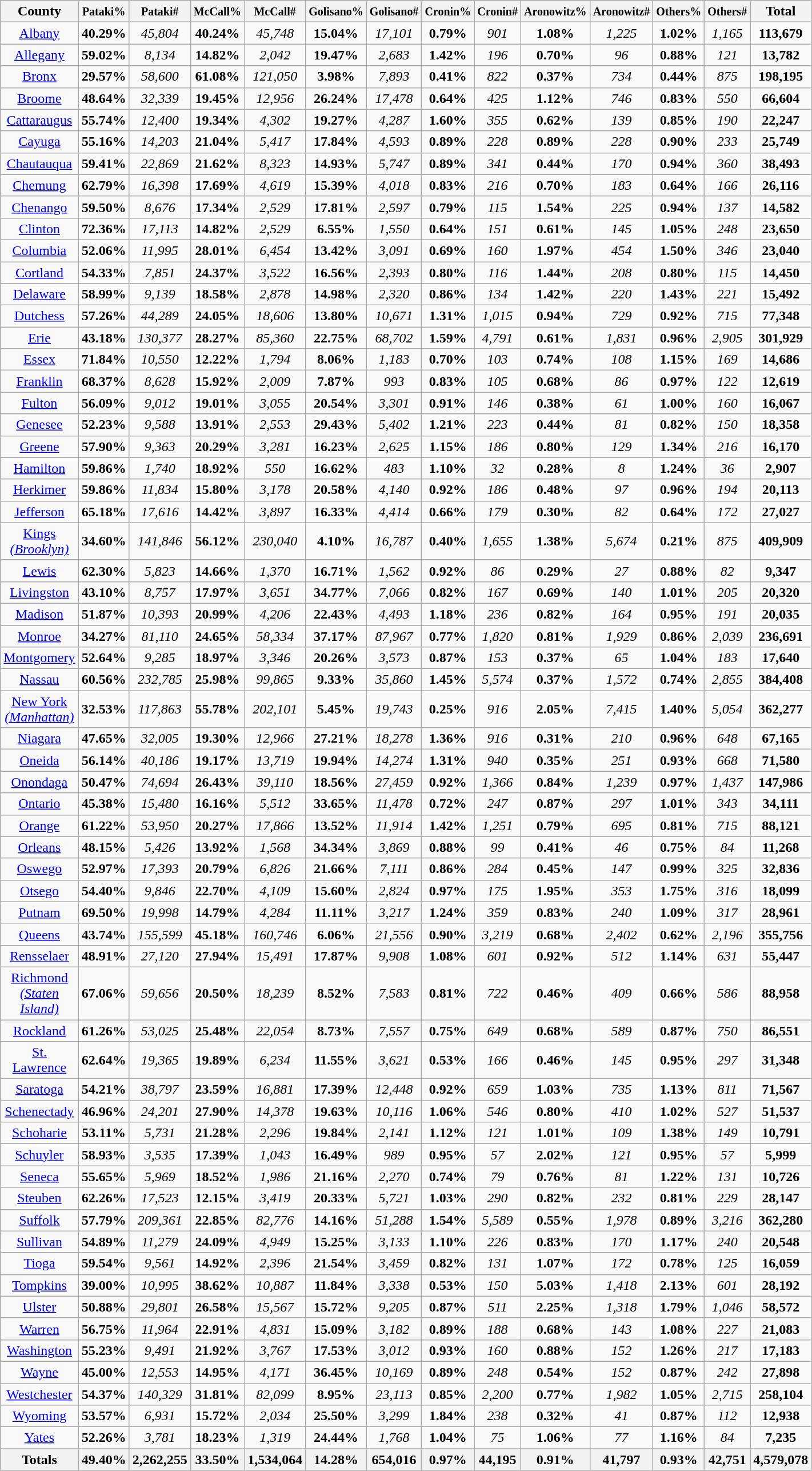<table width="60%" class="wikitable sortable">
<tr>
<th>County</th>
<th><small>Pataki%</small></th>
<th><small>Pataki#</small></th>
<th><small>McCall%</small></th>
<th><small>McCall#</small></th>
<th><small>Golisano%</small></th>
<th><small>Golisano#</small></th>
<th><small>Cronin%</small></th>
<th><small>Cronin#</small></th>
<th><small>Aronowitz%</small></th>
<th><small>Aronowitz#</small></th>
<th><small>Others%</small></th>
<th><small>Others#</small></th>
<th>Total</th>
</tr>
<tr>
<td align="center"  ><a href='#'>Albany</a></td>
<td align="center"><strong>40.29%</strong></td>
<td align="center"><em>45,804</em></td>
<td align="center"><strong>40.24%</strong></td>
<td align="center"><em>45,748</em></td>
<td align="center"><strong>15.04%</strong></td>
<td align="center"><em>17,101</em></td>
<td align="center"><strong>0.79%</strong></td>
<td align="center"><em>901</em></td>
<td align="center"><strong>1.08%</strong></td>
<td align="center"><em>1,225</em></td>
<td align="center"><strong>1.02%</strong></td>
<td align="center"><em>1,165</em></td>
<td align="center"><strong>113,679</strong></td>
</tr>
<tr>
<td align="center"  ><a href='#'>Allegany</a></td>
<td align="center"><strong>59.02%</strong></td>
<td align="center"><em>8,134</em></td>
<td align="center"><strong>14.82%</strong></td>
<td align="center"><em>2,042</em></td>
<td align="center"><strong>19.47%</strong></td>
<td align="center"><em>2,683</em></td>
<td align="center"><strong>1.42%</strong></td>
<td align="center"><em>196</em></td>
<td align="center"><strong>0.70%</strong></td>
<td align="center"><em>96</em></td>
<td align="center"><strong>0.88%</strong></td>
<td align="center"><em>121</em></td>
<td align="center"><strong>13,782</strong></td>
</tr>
<tr>
<td align="center"  ><a href='#'>Bronx</a></td>
<td align="center"><strong>29.57%</strong></td>
<td align="center"><em>58,600</em></td>
<td align="center"><strong>61.08%</strong></td>
<td align="center"><em>121,050</em></td>
<td align="center"><strong>3.98%</strong></td>
<td align="center"><em>7,893</em></td>
<td align="center"><strong>0.41%</strong></td>
<td align="center"><em>822</em></td>
<td align="center"><strong>0.37%</strong></td>
<td align="center"><em>734</em></td>
<td align="center"><strong>0.44%</strong></td>
<td align="center"><em>875</em></td>
<td align="center"><strong>198,195</strong></td>
</tr>
<tr>
<td align="center"  ><a href='#'>Broome</a></td>
<td align="center"><strong>48.64%</strong></td>
<td align="center"><em>32,339</em></td>
<td align="center"><strong>19.45%</strong></td>
<td align="center"><em>12,956</em></td>
<td align="center"><strong>26.24%</strong></td>
<td align="center"><em>17,478</em></td>
<td align="center"><strong>0.64%</strong></td>
<td align="center"><em>425</em></td>
<td align="center"><strong>1.12%</strong></td>
<td align="center"><em>746</em></td>
<td align="center"><strong>0.83%</strong></td>
<td align="center"><em>550</em></td>
<td align="center"><strong>66,604</strong></td>
</tr>
<tr>
<td align="center"  ><a href='#'>Cattaraugus</a></td>
<td align="center"><strong>55.74%</strong></td>
<td align="center"><em>12,400</em></td>
<td align="center"><strong>19.34%</strong></td>
<td align="center"><em>4,302</em></td>
<td align="center"><strong>19.27%</strong></td>
<td align="center"><em>4,287</em></td>
<td align="center"><strong>1.60%</strong></td>
<td align="center"><em>355</em></td>
<td align="center"><strong>0.62%</strong></td>
<td align="center"><em>139</em></td>
<td align="center"><strong>0.85%</strong></td>
<td align="center"><em>190</em></td>
<td align="center"><strong>22,247</strong></td>
</tr>
<tr>
<td align="center"  ><a href='#'>Cayuga</a></td>
<td align="center"><strong>55.16%</strong></td>
<td align="center"><em>14,203</em></td>
<td align="center"><strong>21.04%</strong></td>
<td align="center"><em>5,417</em></td>
<td align="center"><strong>17.84%</strong></td>
<td align="center"><em>4,593</em></td>
<td align="center"><strong>0.89%</strong></td>
<td align="center"><em>228</em></td>
<td align="center"><strong>0.89%</strong></td>
<td align="center"><em>228</em></td>
<td align="center"><strong>0.90%</strong></td>
<td align="center"><em>233</em></td>
<td align="center"><strong>25,749</strong></td>
</tr>
<tr>
<td align="center"  ><a href='#'>Chautauqua</a></td>
<td align="center"><strong>59.41%</strong></td>
<td align="center"><em>22,869</em></td>
<td align="center"><strong>21.62%</strong></td>
<td align="center"><em>8,323</em></td>
<td align="center"><strong>14.93%</strong></td>
<td align="center"><em>5,747</em></td>
<td align="center"><strong>0.89%</strong></td>
<td align="center"><em>341</em></td>
<td align="center"><strong>0.44%</strong></td>
<td align="center"><em>170</em></td>
<td align="center"><strong>0.94%</strong></td>
<td align="center"><em>360</em></td>
<td align="center"><strong>38,493</strong></td>
</tr>
<tr>
<td align="center"  ><a href='#'>Chemung</a></td>
<td align="center"><strong>62.79%</strong></td>
<td align="center"><em>16,398</em></td>
<td align="center"><strong>17.69%</strong></td>
<td align="center"><em>4,619</em></td>
<td align="center"><strong>15.39%</strong></td>
<td align="center"><em>4,018</em></td>
<td align="center"><strong>0.83%</strong></td>
<td align="center"><em>216</em></td>
<td align="center"><strong>0.70%</strong></td>
<td align="center"><em>183</em></td>
<td align="center"><strong>0.64%</strong></td>
<td align="center"><em>166</em></td>
<td align="center"><strong>26,116</strong></td>
</tr>
<tr>
<td align="center"  ><a href='#'>Chenango</a></td>
<td align="center"><strong>59.50%</strong></td>
<td align="center"><em>8,676</em></td>
<td align="center"><strong>17.34%</strong></td>
<td align="center"><em>2,529</em></td>
<td align="center"><strong>17.81%</strong></td>
<td align="center"><em>2,597</em></td>
<td align="center"><strong>0.79%</strong></td>
<td align="center"><em>115</em></td>
<td align="center"><strong>1.54%</strong></td>
<td align="center"><em>225</em></td>
<td align="center"><strong>0.94%</strong></td>
<td align="center"><em>137</em></td>
<td align="center"><strong>14,582</strong></td>
</tr>
<tr>
<td align="center"  ><a href='#'>Clinton</a></td>
<td align="center"><strong>72.36%</strong></td>
<td align="center"><em>17,113</em></td>
<td align="center"><strong>14.82%</strong></td>
<td align="center"><em>2,529</em></td>
<td align="center"><strong>6.55%</strong></td>
<td align="center"><em>1,550</em></td>
<td align="center"><strong>0.64%</strong></td>
<td align="center"><em>151</em></td>
<td align="center"><strong>0.61%</strong></td>
<td align="center"><em>145</em></td>
<td align="center"><strong>1.05%</strong></td>
<td align="center"><em>248</em></td>
<td align="center"><strong>23,650</strong></td>
</tr>
<tr>
<td align="center"  ><a href='#'>Columbia</a></td>
<td align="center"><strong>52.06%</strong></td>
<td align="center"><em>11,995</em></td>
<td align="center"><strong>28.01%</strong></td>
<td align="center"><em>6,454</em></td>
<td align="center"><strong>13.42%</strong></td>
<td align="center"><em>3,091</em></td>
<td align="center"><strong>0.69%</strong></td>
<td align="center"><em>160</em></td>
<td align="center"><strong>1.97%</strong></td>
<td align="center"><em>454</em></td>
<td align="center"><strong>1.50%</strong></td>
<td align="center"><em>346</em></td>
<td align="center"><strong>23,040</strong></td>
</tr>
<tr>
<td align="center"  ><a href='#'>Cortland</a></td>
<td align="center"><strong>54.33%</strong></td>
<td align="center"><em>7,851</em></td>
<td align="center"><strong>24.37%</strong></td>
<td align="center"><em>3,522</em></td>
<td align="center"><strong>16.56%</strong></td>
<td align="center"><em>2,393</em></td>
<td align="center"><strong>0.80%</strong></td>
<td align="center"><em>116</em></td>
<td align="center"><strong>1.44%</strong></td>
<td align="center"><em>208</em></td>
<td align="center"><strong>0.80%</strong></td>
<td align="center"><em>115</em></td>
<td align="center"><strong>14,450</strong></td>
</tr>
<tr>
<td align="center"  ><a href='#'>Delaware</a></td>
<td align="center"><strong>58.99%</strong></td>
<td align="center"><em>9,139</em></td>
<td align="center"><strong>18.58%</strong></td>
<td align="center"><em>2,878</em></td>
<td align="center"><strong>14.98%</strong></td>
<td align="center"><em>2,320</em></td>
<td align="center"><strong>0.86%</strong></td>
<td align="center"><em>134</em></td>
<td align="center"><strong>1.42%</strong></td>
<td align="center"><em>220</em></td>
<td align="center"><strong>1.43%</strong></td>
<td align="center"><em>221</em></td>
<td align="center"><strong>15,492</strong></td>
</tr>
<tr>
<td align="center"  ><a href='#'>Dutchess</a></td>
<td align="center"><strong>57.26%</strong></td>
<td align="center"><em>44,289</em></td>
<td align="center"><strong>24.05%</strong></td>
<td align="center"><em>18,606</em></td>
<td align="center"><strong>13.80%</strong></td>
<td align="center"><em>10,671</em></td>
<td align="center"><strong>1.31%</strong></td>
<td align="center"><em>1,015</em></td>
<td align="center"><strong>0.94%</strong></td>
<td align="center"><em>729</em></td>
<td align="center"><strong>0.92%</strong></td>
<td align="center"><em>715</em></td>
<td align="center"><strong>77,348</strong></td>
</tr>
<tr>
<td align="center"  ><a href='#'>Erie</a></td>
<td align="center"><strong>43.18%</strong></td>
<td align="center"><em>130,377</em></td>
<td align="center"><strong>28.27%</strong></td>
<td align="center"><em>85,360</em></td>
<td align="center"><strong>22.75%</strong></td>
<td align="center"><em>68,702</em></td>
<td align="center"><strong>1.59%</strong></td>
<td align="center"><em>4,791</em></td>
<td align="center"><strong>0.61%</strong></td>
<td align="center"><em>1,831</em></td>
<td align="center"><strong>0.96%</strong></td>
<td align="center"><em>2,905</em></td>
<td align="center"><strong>301,929</strong></td>
</tr>
<tr>
<td align="center"  ><a href='#'>Essex</a></td>
<td align="center"><strong>71.84%</strong></td>
<td align="center"><em>10,550</em></td>
<td align="center"><strong>12.22%</strong></td>
<td align="center"><em>1,794</em></td>
<td align="center"><strong>8.06%</strong></td>
<td align="center"><em>1,183</em></td>
<td align="center"><strong>0.70%</strong></td>
<td align="center"><em>103</em></td>
<td align="center"><strong>0.74%</strong></td>
<td align="center"><em>108</em></td>
<td align="center"><strong>1.15%</strong></td>
<td align="center"><em>169</em></td>
<td align="center"><strong>14,686</strong></td>
</tr>
<tr>
<td align="center"  ><a href='#'>Franklin</a></td>
<td align="center"><strong>68.37%</strong></td>
<td align="center"><em>8,628</em></td>
<td align="center"><strong>15.92%</strong></td>
<td align="center"><em>2,009</em></td>
<td align="center"><strong>7.87%</strong></td>
<td align="center"><em>993</em></td>
<td align="center"><strong>0.83%</strong></td>
<td align="center"><em>105</em></td>
<td align="center"><strong>0.68%</strong></td>
<td align="center"><em>86</em></td>
<td align="center"><strong>0.97%</strong></td>
<td align="center"><em>122</em></td>
<td align="center"><strong>12,619</strong></td>
</tr>
<tr>
<td align="center"  ><a href='#'>Fulton</a></td>
<td align="center"><strong>56.09%</strong></td>
<td align="center"><em>9,012</em></td>
<td align="center"><strong>19.01%</strong></td>
<td align="center"><em>3,055</em></td>
<td align="center"><strong>20.54%</strong></td>
<td align="center"><em>3,301</em></td>
<td align="center"><strong>0.91%</strong></td>
<td align="center"><em>146</em></td>
<td align="center"><strong>0.38%</strong></td>
<td align="center"><em>61</em></td>
<td align="center"><strong>1.00%</strong></td>
<td align="center"><em>160</em></td>
<td align="center"><strong>16,067</strong></td>
</tr>
<tr>
<td align="center"  ><a href='#'>Genesee</a></td>
<td align="center"><strong>52.23%</strong></td>
<td align="center"><em>9,588</em></td>
<td align="center"><strong>13.91%</strong></td>
<td align="center"><em>2,553</em></td>
<td align="center"><strong>29.43%</strong></td>
<td align="center"><em>5,402</em></td>
<td align="center"><strong>1.21%</strong></td>
<td align="center"><em>223</em></td>
<td align="center"><strong>0.44%</strong></td>
<td align="center"><em>81</em></td>
<td align="center"><strong>0.82%</strong></td>
<td align="center"><em>150</em></td>
<td align="center"><strong>18,358</strong></td>
</tr>
<tr>
<td align="center"  ><a href='#'>Greene</a></td>
<td align="center"><strong>57.90%</strong></td>
<td align="center"><em>9,363</em></td>
<td align="center"><strong>20.29%</strong></td>
<td align="center"><em>3,281</em></td>
<td align="center"><strong>16.23%</strong></td>
<td align="center"><em>2,625</em></td>
<td align="center"><strong>1.15%</strong></td>
<td align="center"><em>186</em></td>
<td align="center"><strong>0.80%</strong></td>
<td align="center"><em>129</em></td>
<td align="center"><strong>1.34%</strong></td>
<td align="center"><em>216</em></td>
<td align="center"><strong>16,170</strong></td>
</tr>
<tr>
<td align="center"  ><a href='#'>Hamilton</a></td>
<td align="center"><strong>59.86%</strong></td>
<td align="center"><em>1,740</em></td>
<td align="center"><strong>18.92%</strong></td>
<td align="center"><em>550</em></td>
<td align="center"><strong>16.62%</strong></td>
<td align="center"><em>483</em></td>
<td align="center"><strong>1.10%</strong></td>
<td align="center"><em>32</em></td>
<td align="center"><strong>0.28%</strong></td>
<td align="center"><em>8</em></td>
<td align="center"><strong>1.24%</strong></td>
<td align="center"><em>36</em></td>
<td align="center"><strong>2,907</strong></td>
</tr>
<tr>
<td align="center"  ><a href='#'>Herkimer</a></td>
<td align="center"><strong>59.86%</strong></td>
<td align="center"><em>11,834</em></td>
<td align="center"><strong>15.80%</strong></td>
<td align="center"><em>3,178</em></td>
<td align="center"><strong>20.58%</strong></td>
<td align="center"><em>4,140</em></td>
<td align="center"><strong>0.92%</strong></td>
<td align="center"><em>186</em></td>
<td align="center"><strong>0.48%</strong></td>
<td align="center"><em>97</em></td>
<td align="center"><strong>0.96%</strong></td>
<td align="center"><em>194</em></td>
<td align="center"><strong>20,113</strong></td>
</tr>
<tr>
<td align="center"  ><a href='#'>Jefferson</a></td>
<td align="center"><strong>65.18%</strong></td>
<td align="center"><em>17,616</em></td>
<td align="center"><strong>14.42%</strong></td>
<td align="center"><em>3,897</em></td>
<td align="center"><strong>16.33%</strong></td>
<td align="center"><em>4,414</em></td>
<td align="center"><strong>0.66%</strong></td>
<td align="center"><em>179</em></td>
<td align="center"><strong>0.30%</strong></td>
<td align="center"><em>82</em></td>
<td align="center"><strong>0.64%</strong></td>
<td align="center"><em>172</em></td>
<td align="center"><strong>27,027</strong></td>
</tr>
<tr>
<td align="center"  ><a href='#'>Kings <em>(Brooklyn)</em></a></td>
<td align="center"><strong>34.60%</strong></td>
<td align="center"><em>141,846</em></td>
<td align="center"><strong>56.12%</strong></td>
<td align="center"><em>230,040</em></td>
<td align="center"><strong>4.10%</strong></td>
<td align="center"><em>16,787</em></td>
<td align="center"><strong>0.40%</strong></td>
<td align="center"><em>1,655</em></td>
<td align="center"><strong>1.38%</strong></td>
<td align="center"><em>5,674</em></td>
<td align="center"><strong>0.21%</strong></td>
<td align="center"><em>875</em></td>
<td align="center"><strong>409,909</strong></td>
</tr>
<tr>
<td align="center"  ><a href='#'>Lewis</a></td>
<td align="center"><strong>62.30%</strong></td>
<td align="center"><em>5,823</em></td>
<td align="center"><strong>14.66%</strong></td>
<td align="center"><em>1,370</em></td>
<td align="center"><strong>16.71%</strong></td>
<td align="center"><em>1,562</em></td>
<td align="center"><strong>0.92%</strong></td>
<td align="center"><em>86</em></td>
<td align="center"><strong>0.29%</strong></td>
<td align="center"><em>27</em></td>
<td align="center"><strong>0.88%</strong></td>
<td align="center"><em>82</em></td>
<td align="center"><strong>9,347</strong></td>
</tr>
<tr>
<td align="center"  ><a href='#'>Livingston</a></td>
<td align="center"><strong>43.10%</strong></td>
<td align="center"><em>8,757</em></td>
<td align="center"><strong>17.97%</strong></td>
<td align="center"><em>3,651</em></td>
<td align="center"><strong>34.77%</strong></td>
<td align="center"><em>7,066</em></td>
<td align="center"><strong>0.82%</strong></td>
<td align="center"><em>167</em></td>
<td align="center"><strong>0.69%</strong></td>
<td align="center"><em>140</em></td>
<td align="center"><strong>1.01%</strong></td>
<td align="center"><em>205</em></td>
<td align="center"><strong>20,320</strong></td>
</tr>
<tr>
<td align="center"  ><a href='#'>Madison</a></td>
<td align="center"><strong>51.87%</strong></td>
<td align="center"><em>10,393</em></td>
<td align="center"><strong>20.99%</strong></td>
<td align="center"><em>4,206</em></td>
<td align="center"><strong>22.43%</strong></td>
<td align="center"><em>4,493</em></td>
<td align="center"><strong>1.18%</strong></td>
<td align="center"><em>236</em></td>
<td align="center"><strong>0.82%</strong></td>
<td align="center"><em>164</em></td>
<td align="center"><strong>0.95%</strong></td>
<td align="center"><em>191</em></td>
<td align="center"><strong>20,035</strong></td>
</tr>
<tr>
<td align="center"  ><a href='#'>Monroe</a></td>
<td align="center"><strong>34.27%</strong></td>
<td align="center"><em>81,110</em></td>
<td align="center"><strong>24.65%</strong></td>
<td align="center"><em>58,334</em></td>
<td align="center"><strong>37.17%</strong></td>
<td align="center"><em>87,967</em></td>
<td align="center"><strong>0.77%</strong></td>
<td align="center"><em>1,820</em></td>
<td align="center"><strong>0.81%</strong></td>
<td align="center"><em>1,929</em></td>
<td align="center"><strong>0.86%</strong></td>
<td align="center"><em>2,039</em></td>
<td align="center"><strong>236,691</strong></td>
</tr>
<tr>
<td align="center"  ><a href='#'>Montgomery</a></td>
<td align="center"><strong>52.64%</strong></td>
<td align="center"><em>9,285</em></td>
<td align="center"><strong>18.97%</strong></td>
<td align="center"><em>3,346</em></td>
<td align="center"><strong>20.26%</strong></td>
<td align="center"><em>3,573</em></td>
<td align="center"><strong>0.87%</strong></td>
<td align="center"><em>153</em></td>
<td align="center"><strong>0.37%</strong></td>
<td align="center"><em>65</em></td>
<td align="center"><strong>1.04%</strong></td>
<td align="center"><em>183</em></td>
<td align="center"><strong>17,640</strong></td>
</tr>
<tr>
<td align="center"  ><a href='#'>Nassau</a></td>
<td align="center"><strong>60.56%</strong></td>
<td align="center"><em>232,785</em></td>
<td align="center"><strong>25.98%</strong></td>
<td align="center"><em>99,865</em></td>
<td align="center"><strong>9.33%</strong></td>
<td align="center"><em>35,860</em></td>
<td align="center"><strong>1.45%</strong></td>
<td align="center"><em>5,574</em></td>
<td align="center"><strong>0.37%</strong></td>
<td align="center"><em>1,572</em></td>
<td align="center"><strong>0.74%</strong></td>
<td align="center"><em>2,855</em></td>
<td align="center"><strong>384,408</strong></td>
</tr>
<tr>
<td align="center"  ><a href='#'>New York <em>(Manhattan)</em></a></td>
<td align="center"><strong>32.53%</strong></td>
<td align="center"><em>117,863</em></td>
<td align="center"><strong>55.78%</strong></td>
<td align="center"><em>202,101</em></td>
<td align="center"><strong>5.45%</strong></td>
<td align="center"><em>19,743</em></td>
<td align="center"><strong>0.25%</strong></td>
<td align="center"><em>916</em></td>
<td align="center"><strong>2.05%</strong></td>
<td align="center"><em>7,415</em></td>
<td align="center"><strong>1.40%</strong></td>
<td align="center"><em>5,054</em></td>
<td align="center"><strong>362,277</strong></td>
</tr>
<tr>
<td align="center"  ><a href='#'>Niagara</a></td>
<td align="center"><strong>47.65%</strong></td>
<td align="center"><em>32,005</em></td>
<td align="center"><strong>19.30%</strong></td>
<td align="center"><em>12,966</em></td>
<td align="center"><strong>27.21%</strong></td>
<td align="center"><em>18,278</em></td>
<td align="center"><strong>1.36%</strong></td>
<td align="center"><em>916</em></td>
<td align="center"><strong>0.31%</strong></td>
<td align="center"><em>210</em></td>
<td align="center"><strong>0.96%</strong></td>
<td align="center"><em>648</em></td>
<td align="center"><strong>67,165</strong></td>
</tr>
<tr>
<td align="center"  ><a href='#'>Oneida</a></td>
<td align="center"><strong>56.14%</strong></td>
<td align="center"><em>40,186</em></td>
<td align="center"><strong>19.17%</strong></td>
<td align="center"><em>13,719</em></td>
<td align="center"><strong>19.94%</strong></td>
<td align="center"><em>14,274</em></td>
<td align="center"><strong>1.31%</strong></td>
<td align="center"><em>940</em></td>
<td align="center"><strong>0.35%</strong></td>
<td align="center"><em>251</em></td>
<td align="center"><strong>0.93%</strong></td>
<td align="center"><em>668</em></td>
<td align="center"><strong>71,580</strong></td>
</tr>
<tr>
<td align="center"  ><a href='#'>Onondaga</a></td>
<td align="center"><strong>50.47%</strong></td>
<td align="center"><em>74,694</em></td>
<td align="center"><strong>26.43%</strong></td>
<td align="center"><em>39,110</em></td>
<td align="center"><strong>18.56%</strong></td>
<td align="center"><em>27,459</em></td>
<td align="center"><strong>0.92%</strong></td>
<td align="center"><em>1,366</em></td>
<td align="center"><strong>0.84%</strong></td>
<td align="center"><em>1,239</em></td>
<td align="center"><strong>0.97%</strong></td>
<td align="center"><em>1,437</em></td>
<td align="center"><strong>147,986</strong></td>
</tr>
<tr>
<td align="center"  ><a href='#'>Ontario</a></td>
<td align="center"><strong>45.38%</strong></td>
<td align="center"><em>15,480</em></td>
<td align="center"><strong>16.16%</strong></td>
<td align="center"><em>5,512</em></td>
<td align="center"><strong>33.65%</strong></td>
<td align="center"><em>11,478</em></td>
<td align="center"><strong>0.72%</strong></td>
<td align="center"><em>247</em></td>
<td align="center"><strong>0.87%</strong></td>
<td align="center"><em>297</em></td>
<td align="center"><strong>1.01%</strong></td>
<td align="center"><em>343</em></td>
<td align="center"><strong>34,111</strong></td>
</tr>
<tr>
<td align="center"  ><a href='#'>Orange</a></td>
<td align="center"><strong>61.22%</strong></td>
<td align="center"><em>53,950</em></td>
<td align="center"><strong>20.27%</strong></td>
<td align="center"><em>17,866</em></td>
<td align="center"><strong>13.52%</strong></td>
<td align="center"><em>11,914</em></td>
<td align="center"><strong>1.42%</strong></td>
<td align="center"><em>1,251</em></td>
<td align="center"><strong>0.79%</strong></td>
<td align="center"><em>695</em></td>
<td align="center"><strong>0.81%</strong></td>
<td align="center"><em>715</em></td>
<td align="center"><strong>88,121</strong></td>
</tr>
<tr>
<td align="center"  ><a href='#'>Orleans</a></td>
<td align="center"><strong>48.15%</strong></td>
<td align="center"><em>5,426</em></td>
<td align="center"><strong>13.92%</strong></td>
<td align="center"><em>1,568</em></td>
<td align="center"><strong>34.34%</strong></td>
<td align="center"><em>3,869</em></td>
<td align="center"><strong>0.88%</strong></td>
<td align="center"><em>99</em></td>
<td align="center"><strong>0.41%</strong></td>
<td align="center"><em>46</em></td>
<td align="center"><strong>0.75%</strong></td>
<td align="center"><em>84</em></td>
<td align="center"><strong>11,268</strong></td>
</tr>
<tr>
<td align="center"  ><a href='#'>Oswego</a></td>
<td align="center"><strong>52.97%</strong></td>
<td align="center"><em>17,393</em></td>
<td align="center"><strong>20.79%</strong></td>
<td align="center"><em>6,826</em></td>
<td align="center"><strong>21.66%</strong></td>
<td align="center"><em>7,111</em></td>
<td align="center"><strong>0.86%</strong></td>
<td align="center"><em>284</em></td>
<td align="center"><strong>0.45%</strong></td>
<td align="center"><em>147</em></td>
<td align="center"><strong>0.99%</strong></td>
<td align="center"><em>325</em></td>
<td align="center"><strong>32,836</strong></td>
</tr>
<tr>
<td align="center"  ><a href='#'>Otsego</a></td>
<td align="center"><strong>54.40%</strong></td>
<td align="center"><em>9,846</em></td>
<td align="center"><strong>22.70%</strong></td>
<td align="center"><em>4,109</em></td>
<td align="center"><strong>15.60%</strong></td>
<td align="center"><em>2,824</em></td>
<td align="center"><strong>0.97%</strong></td>
<td align="center"><em>175</em></td>
<td align="center"><strong>1.95%</strong></td>
<td align="center"><em>353</em></td>
<td align="center"><strong>1.75%</strong></td>
<td align="center"><em>316</em></td>
<td align="center"><strong>18,099</strong></td>
</tr>
<tr>
<td align="center"  ><a href='#'>Putnam</a></td>
<td align="center"><strong>69.50%</strong></td>
<td align="center"><em>19,998</em></td>
<td align="center"><strong>14.79%</strong></td>
<td align="center"><em>4,284</em></td>
<td align="center"><strong>11.11%</strong></td>
<td align="center"><em>3,217</em></td>
<td align="center"><strong>1.24%</strong></td>
<td align="center"><em>359</em></td>
<td align="center"><strong>0.83%</strong></td>
<td align="center"><em>240</em></td>
<td align="center"><strong>1.09%</strong></td>
<td align="center"><em>317</em></td>
<td align="center"><strong>28,961</strong></td>
</tr>
<tr>
<td align="center"  ><a href='#'>Queens</a></td>
<td align="center"><strong>43.74%</strong></td>
<td align="center"><em>155,599</em></td>
<td align="center"><strong>45.18%</strong></td>
<td align="center"><em>160,746</em></td>
<td align="center"><strong>6.06%</strong></td>
<td align="center"><em>21,556</em></td>
<td align="center"><strong>0.90%</strong></td>
<td align="center"><em>3,219</em></td>
<td align="center"><strong>0.68%</strong></td>
<td align="center"><em>2,402</em></td>
<td align="center"><strong>0.62%</strong></td>
<td align="center"><em>2,196</em></td>
<td align="center"><strong>355,756</strong></td>
</tr>
<tr>
<td align="center"  ><a href='#'>Rensselaer</a></td>
<td align="center"><strong>48.91%</strong></td>
<td align="center"><em>27,120</em></td>
<td align="center"><strong>27.94%</strong></td>
<td align="center"><em>15,491</em></td>
<td align="center"><strong>17.87%</strong></td>
<td align="center"><em>9,908</em></td>
<td align="center"><strong>1.08%</strong></td>
<td align="center"><em>601</em></td>
<td align="center"><strong>0.92%</strong></td>
<td align="center"><em>512</em></td>
<td align="center"><strong>1.14%</strong></td>
<td align="center"><em>631</em></td>
<td align="center"><strong>55,447</strong></td>
</tr>
<tr>
<td align="center"  ><a href='#'>Richmond <em>(Staten Island)</em></a></td>
<td align="center"><strong>67.06%</strong></td>
<td align="center"><em>59,656</em></td>
<td align="center"><strong>20.50%</strong></td>
<td align="center"><em>18,239</em></td>
<td align="center"><strong>8.52%</strong></td>
<td align="center"><em>7,583</em></td>
<td align="center"><strong>0.81%</strong></td>
<td align="center"><em>722</em></td>
<td align="center"><strong>0.46%</strong></td>
<td align="center"><em>409</em></td>
<td align="center"><strong>0.66%</strong></td>
<td align="center"><em>586</em></td>
<td align="center"><strong>88,958</strong></td>
</tr>
<tr>
<td align="center"  ><a href='#'>Rockland</a></td>
<td align="center"><strong>61.26%</strong></td>
<td align="center"><em>53,025</em></td>
<td align="center"><strong>25.48%</strong></td>
<td align="center"><em>22,054</em></td>
<td align="center"><strong>8.73%</strong></td>
<td align="center"><em>7,557</em></td>
<td align="center"><strong>0.75%</strong></td>
<td align="center"><em>649</em></td>
<td align="center"><strong>0.68%</strong></td>
<td align="center"><em>589</em></td>
<td align="center"><strong>0.87%</strong></td>
<td align="center"><em>750</em></td>
<td align="center"><strong>86,551</strong></td>
</tr>
<tr>
<td align="center"  ><a href='#'>St. Lawrence</a></td>
<td align="center"><strong>62.64%</strong></td>
<td align="center"><em>19,365</em></td>
<td align="center"><strong>19.89%</strong></td>
<td align="center"><em>6,234</em></td>
<td align="center"><strong>11.55%</strong></td>
<td align="center"><em>3,621</em></td>
<td align="center"><strong>0.53%</strong></td>
<td align="center"><em>166</em></td>
<td align="center"><strong>0.46%</strong></td>
<td align="center"><em>145</em></td>
<td align="center"><strong>0.95%</strong></td>
<td align="center"><em>297</em></td>
<td align="center"><strong>31,348</strong></td>
</tr>
<tr>
<td align="center"  ><a href='#'>Saratoga</a></td>
<td align="center"><strong>54.21%</strong></td>
<td align="center"><em>38,797</em></td>
<td align="center"><strong>23.59%</strong></td>
<td align="center"><em>16,881</em></td>
<td align="center"><strong>17.39%</strong></td>
<td align="center"><em>12,448</em></td>
<td align="center"><strong>0.92%</strong></td>
<td align="center"><em>659</em></td>
<td align="center"><strong>1.03%</strong></td>
<td align="center"><em>735</em></td>
<td align="center"><strong>1.13%</strong></td>
<td align="center"><em>811</em></td>
<td align="center"><strong>71,567</strong></td>
</tr>
<tr>
<td align="center"  ><a href='#'>Schenectady</a></td>
<td align="center"><strong>46.96%</strong></td>
<td align="center"><em>24,201</em></td>
<td align="center"><strong>27.90%</strong></td>
<td align="center"><em>14,378</em></td>
<td align="center"><strong>19.63%</strong></td>
<td align="center"><em>10,116</em></td>
<td align="center"><strong>1.06%</strong></td>
<td align="center"><em>546</em></td>
<td align="center"><strong>0.80%</strong></td>
<td align="center"><em>410</em></td>
<td align="center"><strong>1.02%</strong></td>
<td align="center"><em>527</em></td>
<td align="center"><strong>51,537</strong></td>
</tr>
<tr>
<td align="center"  ><a href='#'>Schoharie</a></td>
<td align="center"><strong>53.11%</strong></td>
<td align="center"><em>5,731</em></td>
<td align="center"><strong>21.28%</strong></td>
<td align="center"><em>2,296</em></td>
<td align="center"><strong>19.84%</strong></td>
<td align="center"><em>2,141</em></td>
<td align="center"><strong>1.12%</strong></td>
<td align="center"><em>121</em></td>
<td align="center"><strong>1.01%</strong></td>
<td align="center"><em>109</em></td>
<td align="center"><strong>1.38%</strong></td>
<td align="center"><em>149</em></td>
<td align="center"><strong>10,791</strong></td>
</tr>
<tr>
<td align="center"  ><a href='#'>Schuyler</a></td>
<td align="center"><strong>58.93%</strong></td>
<td align="center"><em>3,535</em></td>
<td align="center"><strong>17.39%</strong></td>
<td align="center"><em>1,043</em></td>
<td align="center"><strong>16.49%</strong></td>
<td align="center"><em>989</em></td>
<td align="center"><strong>0.95%</strong></td>
<td align="center"><em>57</em></td>
<td align="center"><strong>2.02%</strong></td>
<td align="center"><em>121</em></td>
<td align="center"><strong>0.95%</strong></td>
<td align="center"><em>57</em></td>
<td align="center"><strong>5,999</strong></td>
</tr>
<tr>
<td align="center"  ><a href='#'>Seneca</a></td>
<td align="center"><strong>55.65%</strong></td>
<td align="center"><em>5,969</em></td>
<td align="center"><strong>18.52%</strong></td>
<td align="center"><em>1,986</em></td>
<td align="center"><strong>21.16%</strong></td>
<td align="center"><em>2,270</em></td>
<td align="center"><strong>0.74%</strong></td>
<td align="center"><em>79</em></td>
<td align="center"><strong>0.76%</strong></td>
<td align="center"><em>81</em></td>
<td align="center"><strong>1.22%</strong></td>
<td align="center"><em>131</em></td>
<td align="center"><strong>10,726</strong></td>
</tr>
<tr>
<td align="center"  ><a href='#'>Steuben</a></td>
<td align="center"><strong>62.26%</strong></td>
<td align="center"><em>17,523</em></td>
<td align="center"><strong>12.15%</strong></td>
<td align="center"><em>3,419</em></td>
<td align="center"><strong>20.33%</strong></td>
<td align="center"><em>5,721</em></td>
<td align="center"><strong>1.03%</strong></td>
<td align="center"><em>290</em></td>
<td align="center"><strong>0.82%</strong></td>
<td align="center"><em>232</em></td>
<td align="center"><strong>0.81%</strong></td>
<td align="center"><em>229</em></td>
<td align="center"><strong>28,147</strong></td>
</tr>
<tr>
<td align="center"  ><a href='#'>Suffolk</a></td>
<td align="center"><strong>57.79%</strong></td>
<td align="center"><em>209,361</em></td>
<td align="center"><strong>22.85%</strong></td>
<td align="center"><em>82,776</em></td>
<td align="center"><strong>14.16%</strong></td>
<td align="center"><em>51,288</em></td>
<td align="center"><strong>1.54%</strong></td>
<td align="center"><em>5,589</em></td>
<td align="center"><strong>0.55%</strong></td>
<td align="center"><em>1,978</em></td>
<td align="center"><strong>0.89%</strong></td>
<td align="center"><em>3,216</em></td>
<td align="center"><strong>362,280</strong></td>
</tr>
<tr>
<td align="center"  ><a href='#'>Sullivan</a></td>
<td align="center"><strong>54.89%</strong></td>
<td align="center"><em>11,279</em></td>
<td align="center"><strong>24.09%</strong></td>
<td align="center"><em>4,949</em></td>
<td align="center"><strong>15.25%</strong></td>
<td align="center"><em>3,133</em></td>
<td align="center"><strong>1.10%</strong></td>
<td align="center"><em>226</em></td>
<td align="center"><strong>0.83%</strong></td>
<td align="center"><em>170</em></td>
<td align="center"><strong>1.17%</strong></td>
<td align="center"><em>240</em></td>
<td align="center"><strong>20,548</strong></td>
</tr>
<tr>
<td align="center"  ><a href='#'>Tioga</a></td>
<td align="center"><strong>59.54%</strong></td>
<td align="center"><em>9,561</em></td>
<td align="center"><strong>14.92%</strong></td>
<td align="center"><em>2,396</em></td>
<td align="center"><strong>21.54%</strong></td>
<td align="center"><em>3,459</em></td>
<td align="center"><strong>0.82%</strong></td>
<td align="center"><em>131</em></td>
<td align="center"><strong>1.07%</strong></td>
<td align="center"><em>172</em></td>
<td align="center"><strong>0.78%</strong></td>
<td align="center"><em>125</em></td>
<td align="center"><strong>16,059</strong></td>
</tr>
<tr>
<td align="center"  ><a href='#'>Tompkins</a></td>
<td align="center"><strong>39.00%</strong></td>
<td align="center"><em>10,995</em></td>
<td align="center"><strong>38.62%</strong></td>
<td align="center"><em>10,887</em></td>
<td align="center"><strong>11.84%</strong></td>
<td align="center"><em>3,338</em></td>
<td align="center"><strong>0.53%</strong></td>
<td align="center"><em>150</em></td>
<td align="center"><strong>5.03%</strong></td>
<td align="center"><em>1,418</em></td>
<td align="center"><strong>2.13%</strong></td>
<td align="center"><em>601</em></td>
<td align="center"><strong>28,192</strong></td>
</tr>
<tr>
<td align="center"  ><a href='#'>Ulster</a></td>
<td align="center"><strong>50.88%</strong></td>
<td align="center"><em>29,801</em></td>
<td align="center"><strong>26.58%</strong></td>
<td align="center"><em>15,567</em></td>
<td align="center"><strong>15.72%</strong></td>
<td align="center"><em>9,205</em></td>
<td align="center"><strong>0.87%</strong></td>
<td align="center"><em>511</em></td>
<td align="center"><strong>2.25%</strong></td>
<td align="center"><em>1,318</em></td>
<td align="center"><strong>1.79%</strong></td>
<td align="center"><em>1,046</em></td>
<td align="center"><strong>58,572</strong></td>
</tr>
<tr>
<td align="center"  ><a href='#'>Warren</a></td>
<td align="center"><strong>56.75%</strong></td>
<td align="center"><em>11,964</em></td>
<td align="center"><strong>22.91%</strong></td>
<td align="center"><em>4,831</em></td>
<td align="center"><strong>15.09%</strong></td>
<td align="center"><em>3,182</em></td>
<td align="center"><strong>0.89%</strong></td>
<td align="center"><em>188</em></td>
<td align="center"><strong>0.68%</strong></td>
<td align="center"><em>143</em></td>
<td align="center"><strong>1.08%</strong></td>
<td align="center"><em>227</em></td>
<td align="center"><strong>21,083</strong></td>
</tr>
<tr>
<td align="center"  ><a href='#'>Washington</a></td>
<td align="center"><strong>55.23%</strong></td>
<td align="center"><em>9,491</em></td>
<td align="center"><strong>21.92%</strong></td>
<td align="center"><em>3,767</em></td>
<td align="center"><strong>17.53%</strong></td>
<td align="center"><em>3,012</em></td>
<td align="center"><strong>0.93%</strong></td>
<td align="center"><em>160</em></td>
<td align="center"><strong>0.88%</strong></td>
<td align="center"><em>152</em></td>
<td align="center"><strong>1.26%</strong></td>
<td align="center"><em>217</em></td>
<td align="center"><strong>17,183</strong></td>
</tr>
<tr>
<td align="center"  ><a href='#'>Wayne</a></td>
<td align="center"><strong>45.00%</strong></td>
<td align="center"><em>12,553</em></td>
<td align="center"><strong>14.95%</strong></td>
<td align="center"><em>4,171</em></td>
<td align="center"><strong>36.45%</strong></td>
<td align="center"><em>10,169</em></td>
<td align="center"><strong>0.89%</strong></td>
<td align="center"><em>248</em></td>
<td align="center"><strong>0.54%</strong></td>
<td align="center"><em>152</em></td>
<td align="center"><strong>0.87%</strong></td>
<td align="center"><em>242</em></td>
<td align="center"><strong>27,898</strong></td>
</tr>
<tr>
<td align="center"  ><a href='#'>Westchester</a></td>
<td align="center"><strong>54.37%</strong></td>
<td align="center"><em>140,329</em></td>
<td align="center"><strong>31.81%</strong></td>
<td align="center"><em>82,099</em></td>
<td align="center"><strong>8.95%</strong></td>
<td align="center"><em>23,113</em></td>
<td align="center"><strong>0.85%</strong></td>
<td align="center"><em>2,200</em></td>
<td align="center"><strong>0.77%</strong></td>
<td align="center"><em>1,982</em></td>
<td align="center"><strong>1.05%</strong></td>
<td align="center"><em>2,715</em></td>
<td align="center"><strong>258,104</strong></td>
</tr>
<tr>
<td align="center"  ><a href='#'>Wyoming</a></td>
<td align="center"><strong>53.57%</strong></td>
<td align="center"><em>6,931</em></td>
<td align="center"><strong>15.72%</strong></td>
<td align="center"><em>2,034</em></td>
<td align="center"><strong>25.50%</strong></td>
<td align="center"><em>3,299</em></td>
<td align="center"><strong>1.84%</strong></td>
<td align="center"><em>238</em></td>
<td align="center"><strong>0.32%</strong></td>
<td align="center"><em>41</em></td>
<td align="center"><strong>0.87%</strong></td>
<td align="center"><em>112</em></td>
<td align="center"><strong>12,938</strong></td>
</tr>
<tr>
<td align="center"  ><a href='#'>Yates</a></td>
<td align="center"><strong>52.26%</strong></td>
<td align="center"><em>3,781</em></td>
<td align="center"><strong>18.23%</strong></td>
<td align="center"><em>1,319</em></td>
<td align="center"><strong>24.44%</strong></td>
<td align="center"><em>1,768</em></td>
<td align="center"><strong>1.04%</strong></td>
<td align="center"><em>75</em></td>
<td align="center"><strong>1.06%</strong></td>
<td align="center"><em>77</em></td>
<td align="center"><strong>1.16%</strong></td>
<td align="center"><em>84</em></td>
<td align="center"><strong>7,235</strong></td>
</tr>
<tr>
</tr>
<tr class=sortbottom>
<th>Totals</th>
<th>49.40%</th>
<th>2,262,255</th>
<th>33.50%</th>
<th>1,534,064</th>
<th>14.28%</th>
<th>654,016</th>
<th>0.97%</th>
<th>44,195</th>
<th>0.91%</th>
<th>41,797</th>
<th>0.93%</th>
<th>42,751</th>
<th>4,579,078</th>
</tr>
</table>
